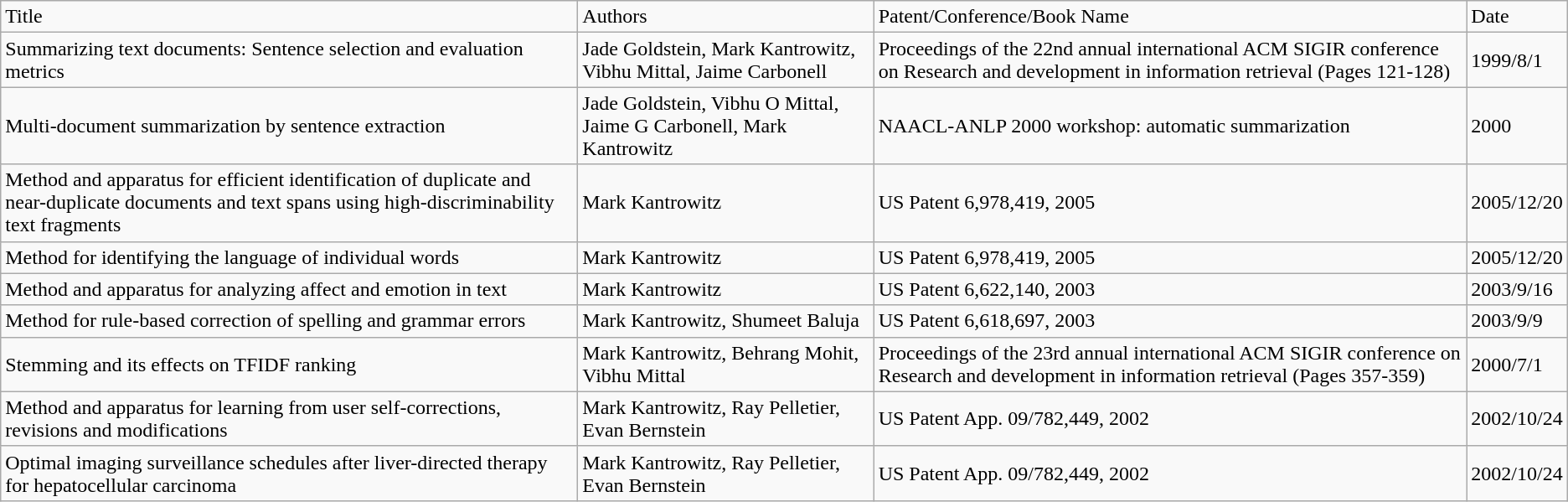<table class="wikitable">
<tr>
<td>Title</td>
<td>Authors</td>
<td>Patent/Conference/Book Name</td>
<td>Date</td>
</tr>
<tr>
<td>Summarizing text documents: Sentence selection and  evaluation metrics</td>
<td>Jade Goldstein, Mark Kantrowitz, Vibhu Mittal, Jaime Carbonell</td>
<td>Proceedings of the 22nd annual international ACM SIGIR conference on  Research and development in information retrieval (Pages 121-128)</td>
<td>1999/8/1</td>
</tr>
<tr>
<td>Multi-document summarization by sentence extraction</td>
<td>Jade Goldstein, Vibhu O Mittal, Jaime G Carbonell, Mark Kantrowitz</td>
<td>NAACL-ANLP 2000 workshop: automatic summarization</td>
<td>2000</td>
</tr>
<tr>
<td>Method and apparatus for efficient identification  of duplicate and near-duplicate documents and text spans using  high-discriminability text fragments</td>
<td>Mark Kantrowitz</td>
<td>US Patent 6,978,419, 2005</td>
<td>2005/12/20</td>
</tr>
<tr>
<td>Method for identifying the language of individual words</td>
<td>Mark Kantrowitz</td>
<td>US Patent 6,978,419, 2005</td>
<td>2005/12/20</td>
</tr>
<tr>
<td>Method and apparatus for analyzing affect and  emotion in text</td>
<td>Mark Kantrowitz</td>
<td>US Patent  6,622,140, 2003</td>
<td>2003/9/16</td>
</tr>
<tr>
<td>Method for rule-based correction of spelling and  grammar errors</td>
<td>Mark Kantrowitz, Shumeet Baluja</td>
<td>US Patent 6,618,697, 2003</td>
<td>2003/9/9</td>
</tr>
<tr>
<td>Stemming and its effects on TFIDF ranking</td>
<td>Mark Kantrowitz, Behrang Mohit, Vibhu Mittal</td>
<td>Proceedings of the 23rd annual international ACM SIGIR conference on  Research and development in information retrieval (Pages 357-359)</td>
<td>2000/7/1</td>
</tr>
<tr>
<td>Method and apparatus for learning from user  self-corrections, revisions and modifications</td>
<td>Mark Kantrowitz, Ray Pelletier, Evan Bernstein</td>
<td>US Patent App. 09/782,449, 2002</td>
<td>2002/10/24</td>
</tr>
<tr>
<td>Optimal imaging surveillance schedules after  liver-directed therapy for hepatocellular carcinoma</td>
<td>Mark Kantrowitz, Ray Pelletier, Evan Bernstein</td>
<td>US Patent App. 09/782,449, 2002</td>
<td>2002/10/24</td>
</tr>
</table>
